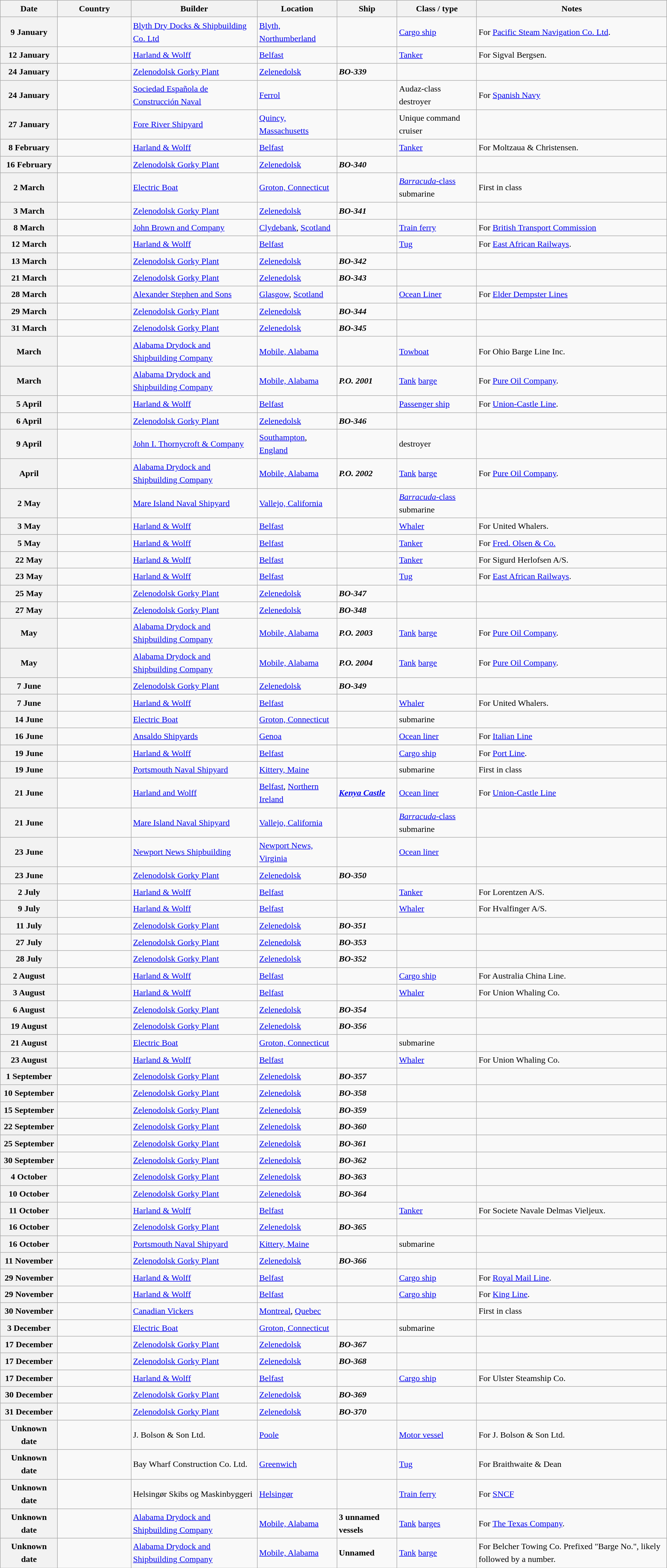<table class="wikitable sortable" style="font-size:1.00em; line-height:1.5em;">
<tr>
<th width="100">Date</th>
<th width="130">Country</th>
<th>Builder</th>
<th>Location</th>
<th>Ship</th>
<th>Class / type</th>
<th>Notes</th>
</tr>
<tr ---->
<th>9 January</th>
<td></td>
<td><a href='#'>Blyth Dry Docks & Shipbuilding Co. Ltd</a></td>
<td><a href='#'>Blyth, Northumberland</a></td>
<td><strong></strong></td>
<td><a href='#'>Cargo ship</a></td>
<td>For <a href='#'>Pacific Steam Navigation Co. Ltd</a>.</td>
</tr>
<tr ---->
<th>12 January</th>
<td></td>
<td><a href='#'>Harland & Wolff</a></td>
<td><a href='#'>Belfast</a></td>
<td><strong></strong></td>
<td><a href='#'>Tanker</a></td>
<td>For Sigval Bergsen.</td>
</tr>
<tr>
<th>24 January</th>
<td></td>
<td><a href='#'>Zelenodolsk Gorky Plant</a></td>
<td><a href='#'>Zelenedolsk</a></td>
<td><strong><em>BO-339</em></strong></td>
<td></td>
<td></td>
</tr>
<tr>
<th>24 January</th>
<td></td>
<td><a href='#'>Sociedad Española de Construcción Naval</a></td>
<td><a href='#'>Ferrol</a></td>
<td><strong></strong></td>
<td>Audaz-class destroyer</td>
<td>For <a href='#'>Spanish Navy</a></td>
</tr>
<tr>
<th>27 January</th>
<td></td>
<td><a href='#'>Fore River Shipyard</a></td>
<td><a href='#'>Quincy, Massachusetts</a></td>
<td><strong></strong></td>
<td>Unique command cruiser</td>
<td></td>
</tr>
<tr ---->
<th>8 February</th>
<td></td>
<td><a href='#'>Harland & Wolff</a></td>
<td><a href='#'>Belfast</a></td>
<td><strong></strong></td>
<td><a href='#'>Tanker</a></td>
<td>For Moltzaua & Christensen.</td>
</tr>
<tr>
<th>16 February</th>
<td></td>
<td><a href='#'>Zelenodolsk Gorky Plant</a></td>
<td><a href='#'>Zelenedolsk</a></td>
<td><strong><em>BO-340</em></strong></td>
<td></td>
<td></td>
</tr>
<tr>
<th>2 March</th>
<td></td>
<td><a href='#'>Electric Boat</a></td>
<td><a href='#'>Groton, Connecticut</a></td>
<td><strong></strong></td>
<td><a href='#'><em>Barracuda</em>-class</a> submarine</td>
<td>First in class</td>
</tr>
<tr>
<th>3 March</th>
<td></td>
<td><a href='#'>Zelenodolsk Gorky Plant</a></td>
<td><a href='#'>Zelenedolsk</a></td>
<td><strong><em>BO-341</em></strong></td>
<td></td>
<td></td>
</tr>
<tr>
<th>8 March</th>
<td></td>
<td><a href='#'>John Brown and Company</a></td>
<td><a href='#'>Clydebank</a>, <a href='#'>Scotland</a></td>
<td><strong></strong></td>
<td><a href='#'>Train ferry</a></td>
<td>For <a href='#'>British Transport Commission</a></td>
</tr>
<tr ---->
<th>12 March</th>
<td></td>
<td><a href='#'>Harland & Wolff</a></td>
<td><a href='#'>Belfast</a></td>
<td><strong></strong></td>
<td><a href='#'>Tug</a></td>
<td>For <a href='#'>East African Railways</a>.</td>
</tr>
<tr>
<th>13 March</th>
<td></td>
<td><a href='#'>Zelenodolsk Gorky Plant</a></td>
<td><a href='#'>Zelenedolsk</a></td>
<td><strong><em>BO-342</em></strong></td>
<td></td>
<td></td>
</tr>
<tr>
<th>21 March</th>
<td></td>
<td><a href='#'>Zelenodolsk Gorky Plant</a></td>
<td><a href='#'>Zelenedolsk</a></td>
<td><strong><em>BO-343</em></strong></td>
<td></td>
<td></td>
</tr>
<tr>
<th>28 March</th>
<td></td>
<td><a href='#'>Alexander Stephen and Sons</a></td>
<td><a href='#'>Glasgow</a>, <a href='#'>Scotland</a></td>
<td><strong></strong></td>
<td><a href='#'>Ocean Liner</a></td>
<td>For <a href='#'>Elder Dempster Lines</a></td>
</tr>
<tr>
<th>29 March</th>
<td></td>
<td><a href='#'>Zelenodolsk Gorky Plant</a></td>
<td><a href='#'>Zelenedolsk</a></td>
<td><strong><em>BO-344</em></strong></td>
<td></td>
<td></td>
</tr>
<tr>
<th>31 March</th>
<td></td>
<td><a href='#'>Zelenodolsk Gorky Plant</a></td>
<td><a href='#'>Zelenedolsk</a></td>
<td><strong><em>BO-345</em></strong></td>
<td></td>
<td></td>
</tr>
<tr ---->
<th>March</th>
<td></td>
<td><a href='#'>Alabama Drydock and Shipbuilding Company</a></td>
<td><a href='#'>Mobile, Alabama</a></td>
<td><strong></strong></td>
<td><a href='#'>Towboat</a></td>
<td>For Ohio Barge Line Inc.</td>
</tr>
<tr ---->
<th>March</th>
<td></td>
<td><a href='#'>Alabama Drydock and Shipbuilding Company</a></td>
<td><a href='#'>Mobile, Alabama</a></td>
<td><strong><em>P.O. 2001</em></strong></td>
<td><a href='#'>Tank</a> <a href='#'>barge</a></td>
<td>For <a href='#'>Pure Oil Company</a>.</td>
</tr>
<tr ---->
<th>5 April</th>
<td></td>
<td><a href='#'>Harland & Wolff</a></td>
<td><a href='#'>Belfast</a></td>
<td><strong></strong></td>
<td><a href='#'>Passenger ship</a></td>
<td>For <a href='#'>Union-Castle Line</a>.</td>
</tr>
<tr>
<th>6 April</th>
<td></td>
<td><a href='#'>Zelenodolsk Gorky Plant</a></td>
<td><a href='#'>Zelenedolsk</a></td>
<td><strong><em>BO-346</em></strong></td>
<td></td>
<td></td>
</tr>
<tr>
<th>9 April</th>
<td></td>
<td><a href='#'>John I. Thornycroft & Company</a></td>
<td><a href='#'>Southampton</a>, <a href='#'>England</a></td>
<td><strong></strong></td>
<td> destroyer</td>
<td></td>
</tr>
<tr ---->
<th>April</th>
<td></td>
<td><a href='#'>Alabama Drydock and Shipbuilding Company</a></td>
<td><a href='#'>Mobile, Alabama</a></td>
<td><strong><em>P.O. 2002</em></strong></td>
<td><a href='#'>Tank</a> <a href='#'>barge</a></td>
<td>For <a href='#'>Pure Oil Company</a>.</td>
</tr>
<tr>
<th>2 May</th>
<td></td>
<td><a href='#'>Mare Island Naval Shipyard</a></td>
<td><a href='#'>Vallejo, California</a></td>
<td><strong></strong></td>
<td><a href='#'><em>Barracuda</em>-class</a> submarine</td>
<td></td>
</tr>
<tr ---->
<th>3 May</th>
<td></td>
<td><a href='#'>Harland & Wolff</a></td>
<td><a href='#'>Belfast</a></td>
<td><strong></strong></td>
<td><a href='#'>Whaler</a></td>
<td>For United Whalers.</td>
</tr>
<tr ---->
<th>5 May</th>
<td></td>
<td><a href='#'>Harland & Wolff</a></td>
<td><a href='#'>Belfast</a></td>
<td><strong></strong></td>
<td><a href='#'>Tanker</a></td>
<td>For <a href='#'>Fred. Olsen & Co.</a></td>
</tr>
<tr ---->
<th>22 May</th>
<td></td>
<td><a href='#'>Harland & Wolff</a></td>
<td><a href='#'>Belfast</a></td>
<td><strong></strong></td>
<td><a href='#'>Tanker</a></td>
<td>For Sigurd Herlofsen A/S.</td>
</tr>
<tr ---->
<th>23 May</th>
<td></td>
<td><a href='#'>Harland & Wolff</a></td>
<td><a href='#'>Belfast</a></td>
<td><strong></strong></td>
<td><a href='#'>Tug</a></td>
<td>For <a href='#'>East African Railways</a>.</td>
</tr>
<tr>
<th>25 May</th>
<td></td>
<td><a href='#'>Zelenodolsk Gorky Plant</a></td>
<td><a href='#'>Zelenedolsk</a></td>
<td><strong><em>BO-347</em></strong></td>
<td></td>
<td></td>
</tr>
<tr>
<th>27 May</th>
<td></td>
<td><a href='#'>Zelenodolsk Gorky Plant</a></td>
<td><a href='#'>Zelenedolsk</a></td>
<td><strong><em>BO-348</em></strong></td>
<td></td>
<td></td>
</tr>
<tr ---->
<th>May</th>
<td></td>
<td><a href='#'>Alabama Drydock and Shipbuilding Company</a></td>
<td><a href='#'>Mobile, Alabama</a></td>
<td><strong><em>P.O. 2003</em></strong></td>
<td><a href='#'>Tank</a> <a href='#'>barge</a></td>
<td>For <a href='#'>Pure Oil Company</a>.</td>
</tr>
<tr ---->
<th>May</th>
<td></td>
<td><a href='#'>Alabama Drydock and Shipbuilding Company</a></td>
<td><a href='#'>Mobile, Alabama</a></td>
<td><strong><em>P.O. 2004</em></strong></td>
<td><a href='#'>Tank</a> <a href='#'>barge</a></td>
<td>For <a href='#'>Pure Oil Company</a>.</td>
</tr>
<tr>
<th>7 June</th>
<td></td>
<td><a href='#'>Zelenodolsk Gorky Plant</a></td>
<td><a href='#'>Zelenedolsk</a></td>
<td><strong><em>BO-349</em></strong></td>
<td></td>
<td></td>
</tr>
<tr ---->
<th>7 June</th>
<td></td>
<td><a href='#'>Harland & Wolff</a></td>
<td><a href='#'>Belfast</a></td>
<td><strong></strong></td>
<td><a href='#'>Whaler</a></td>
<td>For United Whalers.</td>
</tr>
<tr>
<th>14 June</th>
<td></td>
<td><a href='#'>Electric Boat</a></td>
<td><a href='#'>Groton, Connecticut</a></td>
<td><strong></strong></td>
<td> submarine</td>
<td></td>
</tr>
<tr>
<th>16 June</th>
<td></td>
<td><a href='#'>Ansaldo Shipyards</a></td>
<td><a href='#'>Genoa</a></td>
<td><strong></strong></td>
<td><a href='#'>Ocean liner</a></td>
<td>For <a href='#'>Italian Line</a></td>
</tr>
<tr ---->
<th>19 June</th>
<td></td>
<td><a href='#'>Harland & Wolff</a></td>
<td><a href='#'>Belfast</a></td>
<td><strong></strong></td>
<td><a href='#'>Cargo ship</a></td>
<td>For <a href='#'>Port Line</a>.</td>
</tr>
<tr>
<th>19 June</th>
<td></td>
<td><a href='#'>Portsmouth Naval Shipyard</a></td>
<td><a href='#'>Kittery, Maine</a></td>
<td><strong></strong></td>
<td> submarine</td>
<td>First in class</td>
</tr>
<tr>
<th>21 June</th>
<td></td>
<td><a href='#'>Harland and Wolff</a></td>
<td><a href='#'>Belfast</a>, <a href='#'>Northern Ireland</a></td>
<td><strong><a href='#'><em>Kenya Castle</em></a></strong></td>
<td><a href='#'>Ocean liner</a></td>
<td>For <a href='#'>Union-Castle Line</a></td>
</tr>
<tr>
<th>21 June</th>
<td></td>
<td><a href='#'>Mare Island Naval Shipyard</a></td>
<td><a href='#'>Vallejo, California</a></td>
<td><strong></strong></td>
<td><a href='#'><em>Barracuda</em>-class</a> submarine</td>
<td></td>
</tr>
<tr>
<th>23 June</th>
<td></td>
<td><a href='#'>Newport News Shipbuilding</a></td>
<td><a href='#'>Newport News, Virginia</a></td>
<td><strong></strong></td>
<td><a href='#'>Ocean liner</a></td>
<td></td>
</tr>
<tr>
<th>23 June</th>
<td></td>
<td><a href='#'>Zelenodolsk Gorky Plant</a></td>
<td><a href='#'>Zelenedolsk</a></td>
<td><strong><em>BO-350</em></strong></td>
<td></td>
<td></td>
</tr>
<tr ---->
<th>2 July</th>
<td></td>
<td><a href='#'>Harland & Wolff</a></td>
<td><a href='#'>Belfast</a></td>
<td><strong></strong></td>
<td><a href='#'>Tanker</a></td>
<td>For Lorentzen A/S.</td>
</tr>
<tr ---->
<th>9 July</th>
<td></td>
<td><a href='#'>Harland & Wolff</a></td>
<td><a href='#'>Belfast</a></td>
<td><strong></strong></td>
<td><a href='#'>Whaler</a></td>
<td>For Hvalfinger A/S.</td>
</tr>
<tr>
<th>11 July</th>
<td></td>
<td><a href='#'>Zelenodolsk Gorky Plant</a></td>
<td><a href='#'>Zelenedolsk</a></td>
<td><strong><em>BO-351</em></strong></td>
<td></td>
<td></td>
</tr>
<tr>
<th>27 July</th>
<td></td>
<td><a href='#'>Zelenodolsk Gorky Plant</a></td>
<td><a href='#'>Zelenedolsk</a></td>
<td><strong><em>BO-353</em></strong></td>
<td></td>
<td></td>
</tr>
<tr>
<th>28 July</th>
<td></td>
<td><a href='#'>Zelenodolsk Gorky Plant</a></td>
<td><a href='#'>Zelenedolsk</a></td>
<td><strong><em>BO-352</em></strong></td>
<td></td>
<td></td>
</tr>
<tr ---->
<th>2 August</th>
<td></td>
<td><a href='#'>Harland & Wolff</a></td>
<td><a href='#'>Belfast</a></td>
<td><strong></strong></td>
<td><a href='#'>Cargo ship</a></td>
<td>For Australia China Line.</td>
</tr>
<tr ---->
<th>3 August</th>
<td></td>
<td><a href='#'>Harland & Wolff</a></td>
<td><a href='#'>Belfast</a></td>
<td><strong></strong></td>
<td><a href='#'>Whaler</a></td>
<td>For Union Whaling Co.</td>
</tr>
<tr>
<th>6 August</th>
<td></td>
<td><a href='#'>Zelenodolsk Gorky Plant</a></td>
<td><a href='#'>Zelenedolsk</a></td>
<td><strong><em>BO-354</em></strong></td>
<td></td>
<td></td>
</tr>
<tr>
<th>19 August</th>
<td></td>
<td><a href='#'>Zelenodolsk Gorky Plant</a></td>
<td><a href='#'>Zelenedolsk</a></td>
<td><strong><em>BO-356</em></strong></td>
<td></td>
<td></td>
</tr>
<tr>
<th>21 August</th>
<td></td>
<td><a href='#'>Electric Boat</a></td>
<td><a href='#'>Groton, Connecticut</a></td>
<td><strong></strong></td>
<td> submarine</td>
<td></td>
</tr>
<tr ---->
<th>23 August</th>
<td></td>
<td><a href='#'>Harland & Wolff</a></td>
<td><a href='#'>Belfast</a></td>
<td><strong></strong></td>
<td><a href='#'>Whaler</a></td>
<td>For Union Whaling Co.</td>
</tr>
<tr>
<th>1 September</th>
<td></td>
<td><a href='#'>Zelenodolsk Gorky Plant</a></td>
<td><a href='#'>Zelenedolsk</a></td>
<td><strong><em>BO-357</em></strong></td>
<td></td>
<td></td>
</tr>
<tr>
<th>10 September</th>
<td></td>
<td><a href='#'>Zelenodolsk Gorky Plant</a></td>
<td><a href='#'>Zelenedolsk</a></td>
<td><strong><em>BO-358</em></strong></td>
<td></td>
<td></td>
</tr>
<tr>
<th>15 September</th>
<td></td>
<td><a href='#'>Zelenodolsk Gorky Plant</a></td>
<td><a href='#'>Zelenedolsk</a></td>
<td><strong><em>BO-359</em></strong></td>
<td></td>
<td></td>
</tr>
<tr>
<th>22 September</th>
<td></td>
<td><a href='#'>Zelenodolsk Gorky Plant</a></td>
<td><a href='#'>Zelenedolsk</a></td>
<td><strong><em>BO-360</em></strong></td>
<td></td>
<td></td>
</tr>
<tr>
<th>25 September</th>
<td></td>
<td><a href='#'>Zelenodolsk Gorky Plant</a></td>
<td><a href='#'>Zelenedolsk</a></td>
<td><strong><em>BO-361</em></strong></td>
<td></td>
<td></td>
</tr>
<tr>
<th>30 September</th>
<td></td>
<td><a href='#'>Zelenodolsk Gorky Plant</a></td>
<td><a href='#'>Zelenedolsk</a></td>
<td><strong><em>BO-362</em></strong></td>
<td></td>
<td></td>
</tr>
<tr>
<th>4 October</th>
<td></td>
<td><a href='#'>Zelenodolsk Gorky Plant</a></td>
<td><a href='#'>Zelenedolsk</a></td>
<td><strong><em>BO-363</em></strong></td>
<td></td>
<td></td>
</tr>
<tr>
<th>10 October</th>
<td></td>
<td><a href='#'>Zelenodolsk Gorky Plant</a></td>
<td><a href='#'>Zelenedolsk</a></td>
<td><strong><em>BO-364</em></strong></td>
<td></td>
<td></td>
</tr>
<tr ---->
<th>11 October</th>
<td></td>
<td><a href='#'>Harland & Wolff</a></td>
<td><a href='#'>Belfast</a></td>
<td><strong></strong></td>
<td><a href='#'>Tanker</a></td>
<td>For Societe Navale Delmas Vieljeux.</td>
</tr>
<tr>
<th>16 October</th>
<td></td>
<td><a href='#'>Zelenodolsk Gorky Plant</a></td>
<td><a href='#'>Zelenedolsk</a></td>
<td><strong><em>BO-365</em></strong></td>
<td></td>
<td></td>
</tr>
<tr>
<th>16 October</th>
<td></td>
<td><a href='#'>Portsmouth Naval Shipyard</a></td>
<td><a href='#'>Kittery, Maine</a></td>
<td><strong></strong></td>
<td> submarine</td>
<td></td>
</tr>
<tr>
<th>11 November</th>
<td></td>
<td><a href='#'>Zelenodolsk Gorky Plant</a></td>
<td><a href='#'>Zelenedolsk</a></td>
<td><strong><em>BO-366</em></strong></td>
<td></td>
<td></td>
</tr>
<tr ---->
<th>29 November</th>
<td></td>
<td><a href='#'>Harland & Wolff</a></td>
<td><a href='#'>Belfast</a></td>
<td><strong></strong></td>
<td><a href='#'>Cargo ship</a></td>
<td>For <a href='#'>Royal Mail Line</a>.</td>
</tr>
<tr ---->
<th>29 November</th>
<td></td>
<td><a href='#'>Harland & Wolff</a></td>
<td><a href='#'>Belfast</a></td>
<td><strong></strong></td>
<td><a href='#'>Cargo ship</a></td>
<td>For <a href='#'>King Line</a>.</td>
</tr>
<tr>
<th>30 November</th>
<td></td>
<td><a href='#'>Canadian Vickers</a></td>
<td><a href='#'>Montreal</a>, <a href='#'>Quebec</a></td>
<td><strong></strong></td>
<td></td>
<td>First in class</td>
</tr>
<tr>
<th>3 December</th>
<td></td>
<td><a href='#'>Electric Boat</a></td>
<td><a href='#'>Groton, Connecticut</a></td>
<td><strong></strong></td>
<td> submarine</td>
<td></td>
</tr>
<tr>
<th>17 December</th>
<td></td>
<td><a href='#'>Zelenodolsk Gorky Plant</a></td>
<td><a href='#'>Zelenedolsk</a></td>
<td><strong><em>BO-367</em></strong></td>
<td></td>
<td></td>
</tr>
<tr>
<th>17 December</th>
<td></td>
<td><a href='#'>Zelenodolsk Gorky Plant</a></td>
<td><a href='#'>Zelenedolsk</a></td>
<td><strong><em>BO-368</em></strong></td>
<td></td>
<td></td>
</tr>
<tr ---->
<th>17 December</th>
<td></td>
<td><a href='#'>Harland & Wolff</a></td>
<td><a href='#'>Belfast</a></td>
<td><strong></strong></td>
<td><a href='#'>Cargo ship</a></td>
<td>For Ulster Steamship Co.</td>
</tr>
<tr>
<th>30 December</th>
<td></td>
<td><a href='#'>Zelenodolsk Gorky Plant</a></td>
<td><a href='#'>Zelenedolsk</a></td>
<td><strong><em>BO-369</em></strong></td>
<td></td>
<td></td>
</tr>
<tr>
<th>31 December</th>
<td></td>
<td><a href='#'>Zelenodolsk Gorky Plant</a></td>
<td><a href='#'>Zelenedolsk</a></td>
<td><strong><em>BO-370</em></strong></td>
<td></td>
<td></td>
</tr>
<tr ---->
<th>Unknown date</th>
<td></td>
<td>J. Bolson & Son Ltd.</td>
<td><a href='#'>Poole</a></td>
<td><strong></strong></td>
<td><a href='#'>Motor vessel</a></td>
<td>For J. Bolson & Son Ltd.</td>
</tr>
<tr ---->
<th>Unknown date</th>
<td></td>
<td>Bay Wharf Construction Co. Ltd.</td>
<td><a href='#'>Greenwich</a></td>
<td><strong></strong></td>
<td><a href='#'>Tug</a></td>
<td>For Braithwaite & Dean </td>
</tr>
<tr>
<th>Unknown date</th>
<td></td>
<td>Helsingør Skibs og Maskinbyggeri</td>
<td><a href='#'>Helsingør</a></td>
<td><strong></strong></td>
<td><a href='#'>Train ferry</a></td>
<td>For <a href='#'>SNCF</a></td>
</tr>
<tr ---->
<th>Unknown date</th>
<td></td>
<td><a href='#'>Alabama Drydock and Shipbuilding Company</a></td>
<td><a href='#'>Mobile, Alabama</a></td>
<td><strong>3 unnamed vessels</strong></td>
<td><a href='#'>Tank</a> <a href='#'>barges</a></td>
<td>For <a href='#'>The Texas Company</a>.</td>
</tr>
<tr ---->
<th>Unknown date</th>
<td></td>
<td><a href='#'>Alabama Drydock and Shipbuilding Company</a></td>
<td><a href='#'>Mobile, Alabama</a></td>
<td><strong>Unnamed</strong></td>
<td><a href='#'>Tank</a> <a href='#'>barge</a></td>
<td>For Belcher Towing Co. Prefixed "Barge No.", likely followed by a number.</td>
</tr>
</table>
